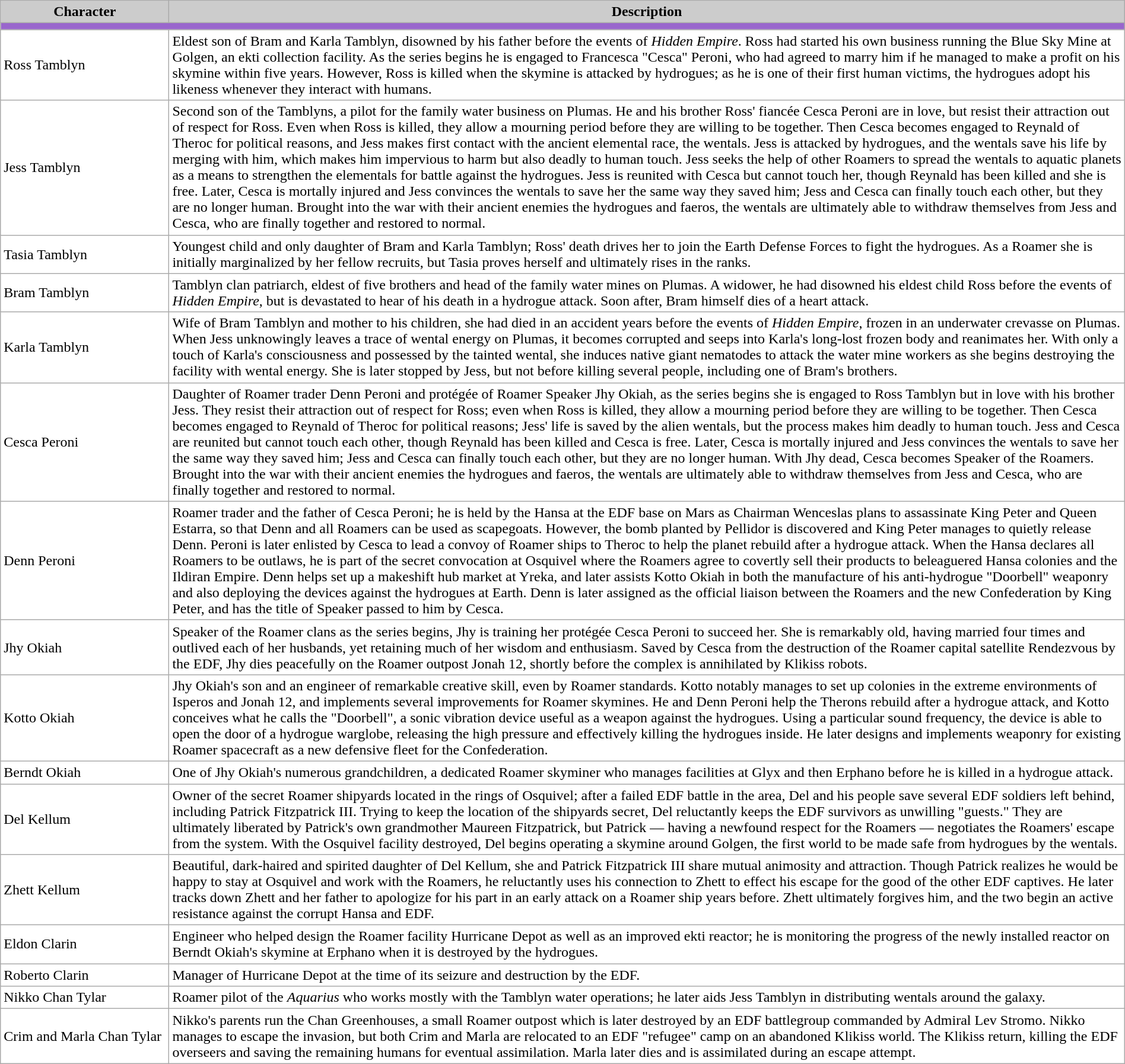<table class="wikitable" style="width:100%; margin-right:auto; background:#fff;">
<tr style="color:black">
<th style="background:#ccc; width:15%;">Character</th>
<th style="background:#ccc; width:85%;">Description</th>
</tr>
<tr>
<td colspan="3" style="background:#9966CC;"></td>
</tr>
<tr>
<td>Ross Tamblyn</td>
<td>Eldest son of Bram and Karla Tamblyn, disowned by his father before the events of <em>Hidden Empire</em>. Ross had started his own business running the Blue Sky Mine at Golgen, an ekti collection facility. As the series begins he is engaged to Francesca "Cesca" Peroni, who had agreed to marry him if he managed to make a profit on his skymine within five years. However, Ross is killed when the skymine is attacked by hydrogues; as he is one of their first human victims, the hydrogues adopt his likeness whenever they interact with humans.</td>
</tr>
<tr>
<td>Jess Tamblyn</td>
<td>Second son of the Tamblyns, a pilot for the family water business on Plumas. He and his brother Ross' fiancée Cesca Peroni are in love, but resist their attraction out of respect for Ross. Even when Ross is killed, they allow a mourning period before they are willing to be together. Then Cesca becomes engaged to Reynald of Theroc for political reasons, and Jess makes first contact with the ancient elemental race, the wentals. Jess is attacked by hydrogues, and the wentals save his life by merging with him, which makes him impervious to harm but also deadly to human touch. Jess seeks the help of other Roamers to spread the wentals to aquatic planets as a means to strengthen the elementals for battle against the hydrogues. Jess is reunited with Cesca but cannot touch her, though Reynald has been killed and she is free. Later, Cesca is mortally injured and Jess convinces the wentals to save her the same way they saved him; Jess and Cesca can finally touch each other, but they are no longer human. Brought into the war with their ancient enemies the hydrogues and faeros, the wentals are ultimately able to withdraw themselves from Jess and Cesca, who are finally together and restored to normal.</td>
</tr>
<tr>
<td>Tasia Tamblyn</td>
<td>Youngest child and only daughter of Bram and Karla Tamblyn; Ross' death drives her to join the Earth Defense Forces to fight the hydrogues. As a Roamer she is initially marginalized by her fellow recruits, but Tasia proves herself and ultimately rises in the ranks.</td>
</tr>
<tr>
<td>Bram Tamblyn</td>
<td>Tamblyn clan patriarch, eldest of five brothers and head of the family water mines on Plumas. A widower, he had disowned his eldest child Ross before the events of <em>Hidden Empire</em>, but is devastated to hear of his death in a hydrogue attack. Soon after, Bram himself dies of a heart attack.</td>
</tr>
<tr>
<td>Karla Tamblyn</td>
<td>Wife of Bram Tamblyn and mother to his children, she had died in an accident years before the events of <em>Hidden Empire</em>, frozen in an underwater crevasse on Plumas. When Jess unknowingly leaves a trace of wental energy on Plumas, it becomes corrupted and seeps into Karla's long-lost frozen body and reanimates her. With only a touch of Karla's consciousness and possessed by the tainted wental, she induces native giant nematodes to attack the water mine workers as she begins destroying the facility with wental energy. She is later stopped by Jess, but not before killing several people, including one of Bram's brothers.</td>
</tr>
<tr>
<td>Cesca Peroni</td>
<td>Daughter of Roamer trader Denn Peroni and protégée of Roamer Speaker Jhy Okiah, as the series begins she is engaged to Ross Tamblyn but in love with his brother Jess. They resist their attraction out of respect for Ross; even when Ross is killed, they allow a mourning period before they are willing to be together. Then Cesca becomes engaged to Reynald of Theroc for political reasons; Jess' life is saved by the alien wentals, but the process makes him deadly to human touch. Jess and Cesca are reunited but cannot touch each other, though Reynald has been killed and Cesca is free. Later, Cesca is mortally injured and Jess convinces the wentals to save her the same way they saved him; Jess and Cesca can finally touch each other, but they are no longer human. With Jhy dead, Cesca becomes Speaker of the Roamers. Brought into the war with their ancient enemies the hydrogues and faeros, the wentals are ultimately able to withdraw themselves from Jess and Cesca, who are finally together and restored to normal.</td>
</tr>
<tr>
<td>Denn Peroni</td>
<td>Roamer trader and the father of Cesca Peroni; he is held by the Hansa at the EDF base on Mars as Chairman Wenceslas plans to assassinate King Peter and Queen Estarra, so that Denn and all Roamers can be used as scapegoats. However, the bomb planted by Pellidor is discovered and King Peter manages to quietly release Denn. Peroni is later enlisted by Cesca to lead a convoy of Roamer ships to Theroc to help the planet rebuild after a hydrogue attack. When the Hansa declares all Roamers to be outlaws, he is part of the secret convocation at Osquivel where the Roamers agree to covertly sell their products to beleaguered Hansa colonies and the Ildiran Empire. Denn helps set up a makeshift hub market at Yreka, and later assists Kotto Okiah in both the manufacture of his anti-hydrogue "Doorbell" weaponry and also deploying the devices against the hydrogues at Earth. Denn is later assigned as the official liaison between the Roamers and the new Confederation by King Peter, and has the title of Speaker passed to him by Cesca.</td>
</tr>
<tr>
<td>Jhy Okiah</td>
<td>Speaker of the Roamer clans as the series begins, Jhy is training her protégée Cesca Peroni to succeed her. She is remarkably old, having married four times and outlived each of her husbands, yet retaining much of her wisdom and enthusiasm. Saved by Cesca from the destruction of the Roamer capital satellite Rendezvous by the EDF, Jhy dies peacefully on the Roamer outpost Jonah 12, shortly before the complex is annihilated by Klikiss robots.</td>
</tr>
<tr>
<td>Kotto Okiah</td>
<td>Jhy Okiah's son and an engineer of remarkable creative skill, even by Roamer standards. Kotto notably manages to set up colonies in the extreme environments of Isperos and Jonah 12, and implements several improvements for Roamer skymines. He and Denn Peroni help the Therons rebuild after a hydrogue attack, and Kotto conceives what he calls the "Doorbell", a sonic vibration device useful as a weapon against the hydrogues. Using a particular sound frequency, the device is able to open the door of a hydrogue warglobe, releasing the high pressure and effectively killing the hydrogues inside. He later designs and implements weaponry for existing Roamer spacecraft as a new defensive fleet for the Confederation.</td>
</tr>
<tr>
<td>Berndt Okiah</td>
<td>One of Jhy Okiah's numerous grandchildren, a dedicated Roamer skyminer who manages facilities at Glyx and then Erphano before he is killed in a hydrogue attack.</td>
</tr>
<tr>
<td>Del Kellum</td>
<td>Owner of the secret Roamer shipyards located in the rings of Osquivel; after a failed EDF battle in the area, Del and his people save several EDF soldiers left behind, including Patrick Fitzpatrick III. Trying to keep the location of the shipyards secret, Del reluctantly keeps the EDF survivors as unwilling "guests." They are ultimately liberated by Patrick's own grandmother Maureen Fitzpatrick, but Patrick — having a newfound respect for the Roamers — negotiates the Roamers' escape from the system. With the Osquivel facility destroyed, Del begins operating a skymine around Golgen, the first world to be made safe from hydrogues by the wentals.</td>
</tr>
<tr>
<td>Zhett Kellum</td>
<td>Beautiful, dark-haired and spirited daughter of Del Kellum, she and Patrick Fitzpatrick III share mutual animosity and attraction. Though Patrick realizes he would be happy to stay at Osquivel and work with the Roamers, he reluctantly uses his connection to Zhett to effect his escape for the good of the other EDF captives. He later tracks down Zhett and her father to apologize for his part in an early attack on a Roamer ship years before. Zhett ultimately forgives him, and the two begin an active resistance against the corrupt Hansa and EDF.</td>
</tr>
<tr>
<td>Eldon Clarin</td>
<td>Engineer who helped design the Roamer facility Hurricane Depot as well as an improved ekti reactor; he is monitoring the progress of the newly installed reactor on Berndt Okiah's skymine at Erphano when it is destroyed by the hydrogues.</td>
</tr>
<tr>
<td>Roberto Clarin</td>
<td>Manager of Hurricane Depot at the time of its seizure and destruction by the EDF.</td>
</tr>
<tr>
<td>Nikko Chan Tylar</td>
<td>Roamer pilot of the <em>Aquarius</em> who works mostly with the Tamblyn water operations; he later aids Jess Tamblyn in distributing wentals around the galaxy.</td>
</tr>
<tr>
<td>Crim and Marla Chan Tylar</td>
<td>Nikko's parents run the Chan Greenhouses, a small Roamer outpost which is later destroyed by an EDF battlegroup commanded by Admiral Lev Stromo. Nikko manages to escape the invasion, but both Crim and Marla are relocated to an EDF "refugee" camp on an abandoned Klikiss world. The Klikiss return, killing the EDF overseers and saving the remaining humans for eventual assimilation. Marla later dies and is assimilated during an escape attempt.</td>
</tr>
</table>
